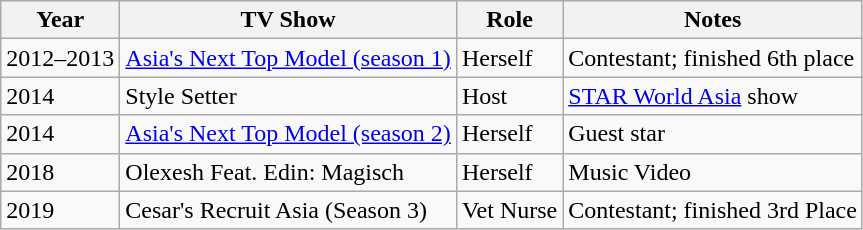<table class="wikitable">
<tr>
<th>Year</th>
<th>TV Show</th>
<th>Role</th>
<th>Notes</th>
</tr>
<tr>
<td>2012–2013</td>
<td><a href='#'>Asia's Next Top Model (season 1)</a></td>
<td>Herself</td>
<td>Contestant; finished 6th place</td>
</tr>
<tr>
<td>2014</td>
<td>Style Setter</td>
<td>Host</td>
<td><a href='#'>STAR World Asia</a> show</td>
</tr>
<tr>
<td>2014</td>
<td><a href='#'>Asia's Next Top Model (season 2)</a></td>
<td>Herself</td>
<td>Guest star</td>
</tr>
<tr>
<td>2018</td>
<td>Olexesh Feat. Edin: Magisch</td>
<td>Herself</td>
<td>Music Video</td>
</tr>
<tr>
<td>2019</td>
<td>Cesar's Recruit Asia (Season 3)</td>
<td>Vet Nurse</td>
<td>Contestant; finished 3rd Place</td>
</tr>
</table>
